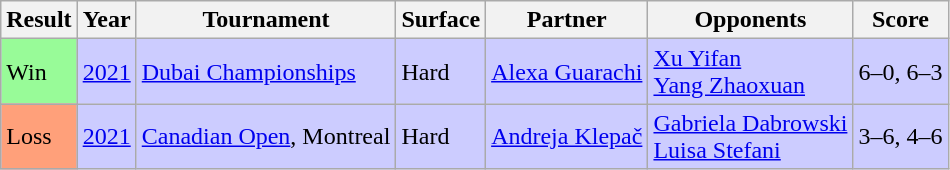<table class="sortable wikitable">
<tr>
<th>Result</th>
<th>Year</th>
<th>Tournament</th>
<th>Surface</th>
<th>Partner</th>
<th>Opponents</th>
<th class=unsortable>Score</th>
</tr>
<tr style="background:#ccf;">
<td style="background:#98fb98;">Win</td>
<td><a href='#'>2021</a></td>
<td><a href='#'>Dubai Championships</a></td>
<td>Hard</td>
<td> <a href='#'>Alexa Guarachi</a></td>
<td> <a href='#'>Xu Yifan</a> <br>  <a href='#'>Yang Zhaoxuan</a></td>
<td>6–0, 6–3</td>
</tr>
<tr style="background:#ccf;">
<td style="background:#ffa07a;">Loss</td>
<td><a href='#'>2021</a></td>
<td><a href='#'>Canadian Open</a>, Montreal</td>
<td>Hard</td>
<td> <a href='#'>Andreja Klepač</a></td>
<td> <a href='#'>Gabriela Dabrowski</a> <br>  <a href='#'>Luisa Stefani</a></td>
<td>3–6, 4–6</td>
</tr>
</table>
